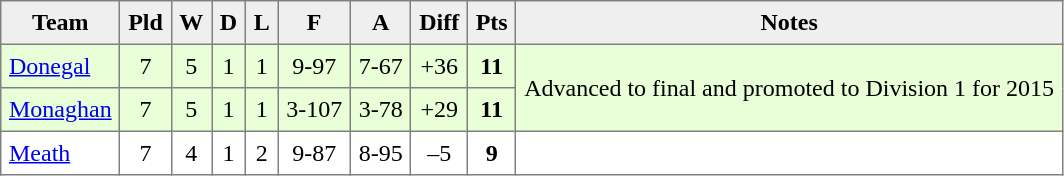<table style=border-collapse:collapse border=1 cellspacing=0 cellpadding=5>
<tr align=center bgcolor=#efefef>
<th>Team</th>
<th>Pld</th>
<th>W</th>
<th>D</th>
<th>L</th>
<th>F</th>
<th>A</th>
<th>Diff</th>
<th>Pts</th>
<th>Notes</th>
</tr>
<tr align=center style="background:#E8FFD8;">
<td style="text-align:left;"><a href='#'>Donegal</a></td>
<td>7</td>
<td>5</td>
<td>1</td>
<td>1</td>
<td>9-97</td>
<td>7-67</td>
<td>+36</td>
<td><strong>11</strong></td>
<td rowspan=2>Advanced to final and promoted to Division 1 for 2015</td>
</tr>
<tr align=center style="background:#E8FFD8;">
<td style="text-align:left;"><a href='#'>Monaghan</a></td>
<td>7</td>
<td>5</td>
<td>1</td>
<td>1</td>
<td>3-107</td>
<td>3-78</td>
<td>+29</td>
<td><strong>11</strong></td>
</tr>
<tr align=center style="background:#FFFFFF;">
<td style="text-align:left;"><a href='#'>Meath</a></td>
<td>7</td>
<td>4</td>
<td>1</td>
<td>2</td>
<td>9-87</td>
<td>8-95</td>
<td>–5</td>
<td><strong>9</strong></td>
</tr>
</table>
